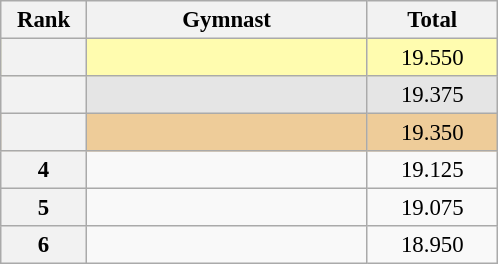<table class="wikitable sortable" style="text-align:center; font-size:95%">
<tr>
<th scope="col" style="width:50px;">Rank</th>
<th scope="col" style="width:180px;">Gymnast</th>
<th scope="col" style="width:80px;">Total</th>
</tr>
<tr style="background:#fffcaf;">
<th scope=row style="text-align:center"></th>
<td style="text-align:left;"></td>
<td>19.550</td>
</tr>
<tr style="background:#e5e5e5;">
<th scope=row style="text-align:center"></th>
<td style="text-align:left;"></td>
<td>19.375</td>
</tr>
<tr style="background:#ec9;">
<th scope=row style="text-align:center"></th>
<td style="text-align:left;"></td>
<td>19.350</td>
</tr>
<tr>
<th scope=row style="text-align:center">4</th>
<td style="text-align:left;"></td>
<td>19.125</td>
</tr>
<tr>
<th scope=row style="text-align:center">5</th>
<td style="text-align:left;"></td>
<td>19.075</td>
</tr>
<tr>
<th scope=row style="text-align:center">6</th>
<td style="text-align:left;"></td>
<td>18.950</td>
</tr>
</table>
